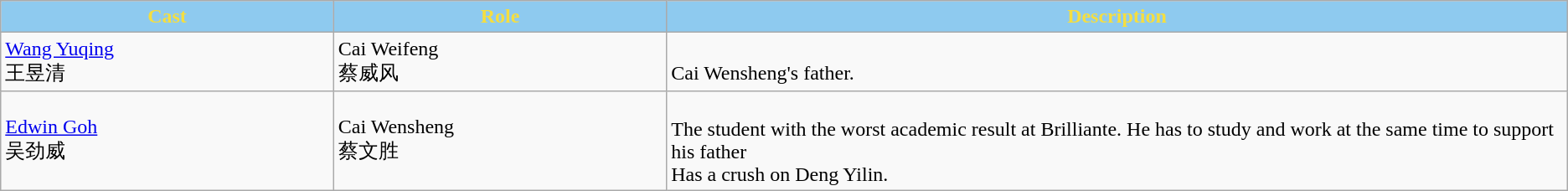<table class="wikitable">
<tr>
<th style="background:#8ecaef; color:#f5de40; width:17%">Cast</th>
<th style="background:#8ecaef; color:#f5de40; width:17%">Role</th>
<th style="background:#8ecaef; color:#f5de40; width:46%">Description</th>
</tr>
<tr>
<td><a href='#'>Wang Yuqing</a> <br> 王昱清</td>
<td>Cai Weifeng <br> 蔡威风</td>
<td><br>Cai Wensheng's father.</td>
</tr>
<tr>
<td><a href='#'>Edwin Goh</a> <br> 吴劲威</td>
<td>Cai Wensheng <br> 蔡文胜</td>
<td><br>The student with the worst academic result at Brilliante. He has to study and work at the same time to support his father <br> Has a crush on Deng Yilin.</td>
</tr>
</table>
